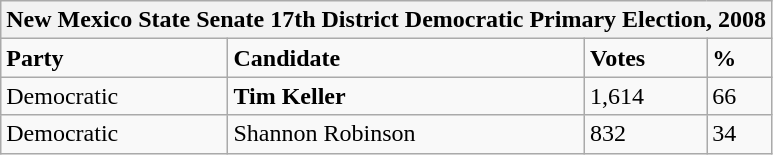<table class="wikitable">
<tr>
<th colspan="4">New Mexico State Senate 17th District Democratic Primary Election, 2008</th>
</tr>
<tr>
<td><strong>Party</strong></td>
<td><strong>Candidate</strong></td>
<td><strong>Votes</strong></td>
<td><strong>%</strong></td>
</tr>
<tr>
<td>Democratic</td>
<td><strong>Tim Keller</strong></td>
<td>1,614</td>
<td>66</td>
</tr>
<tr>
<td>Democratic</td>
<td>Shannon Robinson</td>
<td>832</td>
<td>34</td>
</tr>
</table>
